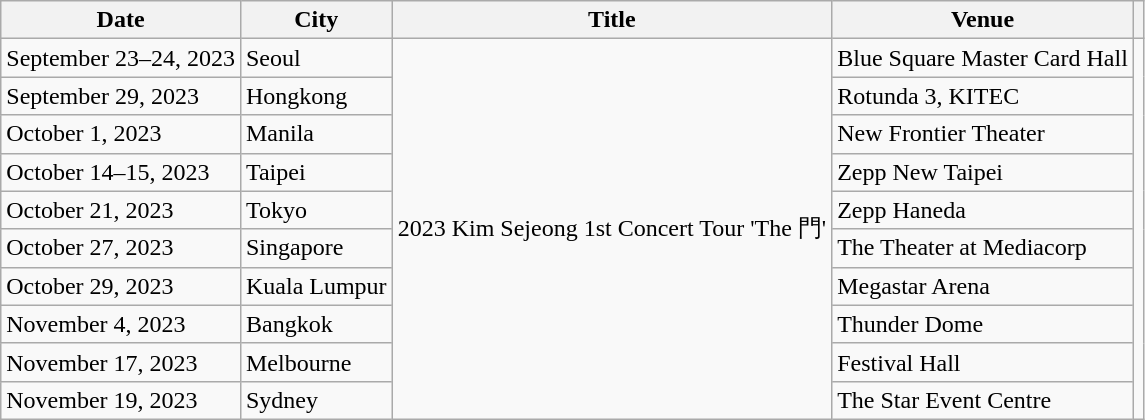<table class="wikitable">
<tr>
<th>Date</th>
<th>City</th>
<th scope="col">Title</th>
<th>Venue</th>
<th scope="col" class="unsortable"></th>
</tr>
<tr>
<td>September 23–24, 2023</td>
<td>Seoul</td>
<td rowspan="10">2023 Kim Sejeong 1st Concert Tour 'The 門'</td>
<td>Blue Square Master Card Hall</td>
<td rowspan="10"></td>
</tr>
<tr>
<td>September 29, 2023</td>
<td>Hongkong</td>
<td>Rotunda 3, KITEC</td>
</tr>
<tr>
<td>October 1, 2023</td>
<td>Manila</td>
<td>New Frontier Theater</td>
</tr>
<tr>
<td>October 14–15, 2023</td>
<td>Taipei</td>
<td>Zepp New Taipei</td>
</tr>
<tr>
<td>October 21, 2023</td>
<td>Tokyo</td>
<td>Zepp Haneda</td>
</tr>
<tr>
<td>October 27, 2023</td>
<td>Singapore</td>
<td>The Theater at Mediacorp</td>
</tr>
<tr>
<td>October 29, 2023</td>
<td>Kuala Lumpur</td>
<td>Megastar Arena</td>
</tr>
<tr>
<td>November 4, 2023</td>
<td>Bangkok</td>
<td>Thunder Dome</td>
</tr>
<tr>
<td>November 17, 2023</td>
<td>Melbourne</td>
<td>Festival Hall</td>
</tr>
<tr>
<td>November 19, 2023</td>
<td>Sydney</td>
<td>The Star Event Centre</td>
</tr>
</table>
